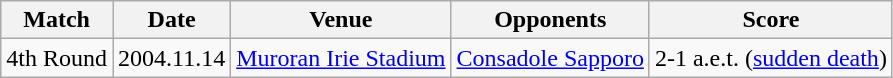<table class="wikitable" style="text-align:center;">
<tr>
<th>Match</th>
<th>Date</th>
<th>Venue</th>
<th>Opponents</th>
<th>Score</th>
</tr>
<tr>
<td>4th Round</td>
<td>2004.11.14</td>
<td><a href='#'>Muroran Irie Stadium</a></td>
<td><a href='#'>Consadole Sapporo</a></td>
<td>2-1 a.e.t. (<a href='#'>sudden death</a>)</td>
</tr>
</table>
